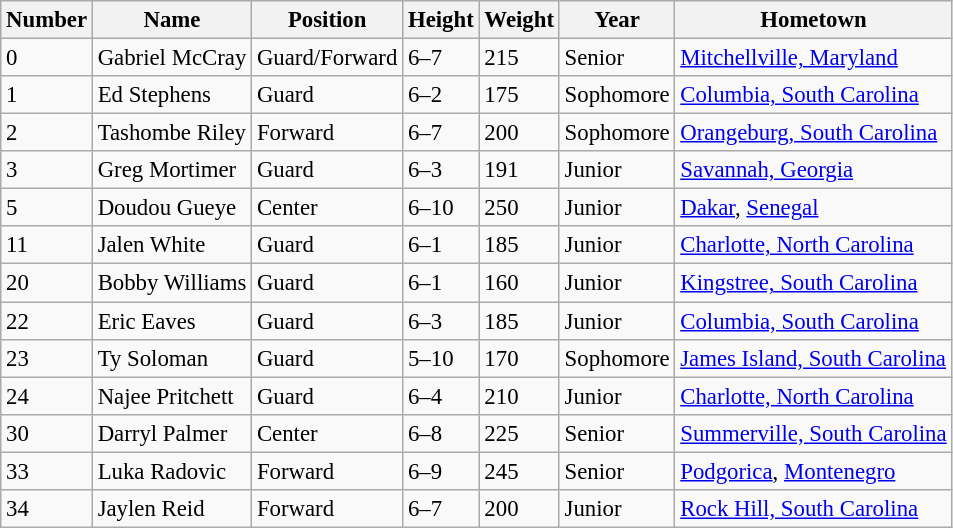<table class="wikitable sortable" style="font-size: 95%;">
<tr>
<th>Number</th>
<th>Name</th>
<th>Position</th>
<th>Height</th>
<th>Weight</th>
<th>Year</th>
<th>Hometown</th>
</tr>
<tr>
<td>0</td>
<td>Gabriel McCray</td>
<td>Guard/Forward</td>
<td>6–7</td>
<td>215</td>
<td>Senior</td>
<td><a href='#'>Mitchellville, Maryland</a></td>
</tr>
<tr>
<td>1</td>
<td>Ed Stephens</td>
<td>Guard</td>
<td>6–2</td>
<td>175</td>
<td>Sophomore</td>
<td><a href='#'>Columbia, South Carolina</a></td>
</tr>
<tr>
<td>2</td>
<td>Tashombe Riley</td>
<td>Forward</td>
<td>6–7</td>
<td>200</td>
<td>Sophomore</td>
<td><a href='#'>Orangeburg, South Carolina</a></td>
</tr>
<tr>
<td>3</td>
<td>Greg Mortimer</td>
<td>Guard</td>
<td>6–3</td>
<td>191</td>
<td>Junior</td>
<td><a href='#'>Savannah, Georgia</a></td>
</tr>
<tr>
<td>5</td>
<td>Doudou Gueye</td>
<td>Center</td>
<td>6–10</td>
<td>250</td>
<td>Junior</td>
<td><a href='#'>Dakar</a>, <a href='#'>Senegal</a></td>
</tr>
<tr>
<td>11</td>
<td>Jalen White</td>
<td>Guard</td>
<td>6–1</td>
<td>185</td>
<td>Junior</td>
<td><a href='#'>Charlotte, North Carolina</a></td>
</tr>
<tr>
<td>20</td>
<td>Bobby Williams</td>
<td>Guard</td>
<td>6–1</td>
<td>160</td>
<td>Junior</td>
<td><a href='#'>Kingstree, South Carolina</a></td>
</tr>
<tr>
<td>22</td>
<td>Eric Eaves</td>
<td>Guard</td>
<td>6–3</td>
<td>185</td>
<td>Junior</td>
<td><a href='#'>Columbia, South Carolina</a></td>
</tr>
<tr>
<td>23</td>
<td>Ty Soloman</td>
<td>Guard</td>
<td>5–10</td>
<td>170</td>
<td>Sophomore</td>
<td><a href='#'>James Island, South Carolina</a></td>
</tr>
<tr>
<td>24</td>
<td>Najee Pritchett</td>
<td>Guard</td>
<td>6–4</td>
<td>210</td>
<td>Junior</td>
<td><a href='#'>Charlotte, North Carolina</a></td>
</tr>
<tr>
<td>30</td>
<td>Darryl Palmer</td>
<td>Center</td>
<td>6–8</td>
<td>225</td>
<td>Senior</td>
<td><a href='#'>Summerville, South Carolina</a></td>
</tr>
<tr>
<td>33</td>
<td>Luka Radovic</td>
<td>Forward</td>
<td>6–9</td>
<td>245</td>
<td>Senior</td>
<td><a href='#'>Podgorica</a>, <a href='#'>Montenegro</a></td>
</tr>
<tr>
<td>34</td>
<td>Jaylen Reid</td>
<td>Forward</td>
<td>6–7</td>
<td>200</td>
<td>Junior</td>
<td><a href='#'>Rock Hill, South Carolina</a></td>
</tr>
</table>
